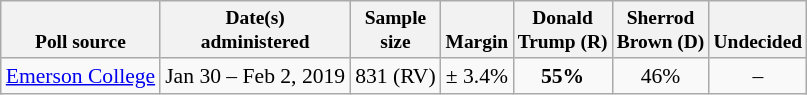<table class="wikitable" style="font-size:90%;text-align:center;">
<tr valign=bottom style="font-size:90%;">
<th>Poll source</th>
<th>Date(s)<br>administered</th>
<th>Sample<br>size</th>
<th>Margin<br></th>
<th>Donald<br>Trump (R)</th>
<th>Sherrod<br>Brown (D)</th>
<th>Undecided</th>
</tr>
<tr>
<td style="text-align:left;"><a href='#'>Emerson College</a></td>
<td>Jan 30 – Feb 2, 2019</td>
<td>831 (RV)</td>
<td>± 3.4%</td>
<td><strong>55%</strong></td>
<td>46%</td>
<td>–</td>
</tr>
</table>
